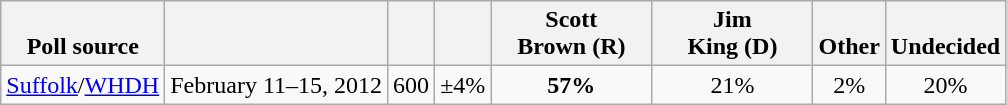<table class="wikitable" style="text-align:center">
<tr valign= bottom>
<th>Poll source</th>
<th></th>
<th></th>
<th></th>
<th style="width:100px;">Scott<br>Brown (R)</th>
<th style="width:100px;">Jim<br>King (D)</th>
<th>Other</th>
<th>Undecided</th>
</tr>
<tr>
<td align=left><a href='#'>Suffolk</a>/<a href='#'>WHDH</a></td>
<td>February 11–15, 2012</td>
<td>600</td>
<td>±4%</td>
<td><strong>57%</strong></td>
<td>21%</td>
<td>2%</td>
<td>20%</td>
</tr>
</table>
